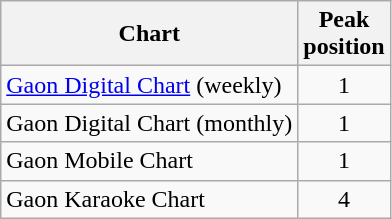<table class="wikitable sortable">
<tr>
<th>Chart</th>
<th>Peak<br>position</th>
</tr>
<tr>
<td><a href='#'>Gaon Digital Chart</a> (weekly)</td>
<td align="center">1</td>
</tr>
<tr>
<td>Gaon Digital Chart (monthly)</td>
<td align="center">1</td>
</tr>
<tr>
<td>Gaon Mobile Chart</td>
<td align="center">1</td>
</tr>
<tr>
<td>Gaon Karaoke Chart</td>
<td align="center">4</td>
</tr>
</table>
